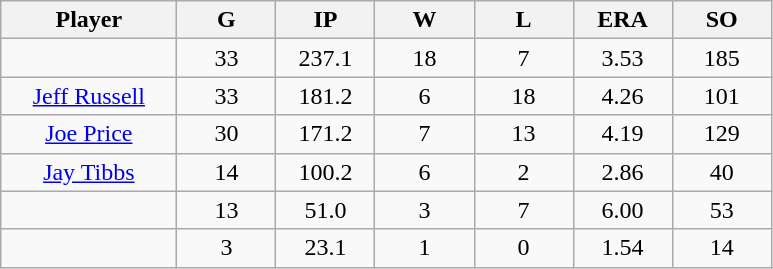<table class="wikitable sortable">
<tr>
<th bgcolor="#DDDDFF" width="16%">Player</th>
<th bgcolor="#DDDDFF" width="9%">G</th>
<th bgcolor="#DDDDFF" width="9%">IP</th>
<th bgcolor="#DDDDFF" width="9%">W</th>
<th bgcolor="#DDDDFF" width="9%">L</th>
<th bgcolor="#DDDDFF" width="9%">ERA</th>
<th bgcolor="#DDDDFF" width="9%">SO</th>
</tr>
<tr align="center">
<td></td>
<td>33</td>
<td>237.1</td>
<td>18</td>
<td>7</td>
<td>3.53</td>
<td>185</td>
</tr>
<tr align="center">
<td><a href='#'>Jeff Russell</a></td>
<td>33</td>
<td>181.2</td>
<td>6</td>
<td>18</td>
<td>4.26</td>
<td>101</td>
</tr>
<tr align=center>
<td><a href='#'>Joe Price</a></td>
<td>30</td>
<td>171.2</td>
<td>7</td>
<td>13</td>
<td>4.19</td>
<td>129</td>
</tr>
<tr align=center>
<td><a href='#'>Jay Tibbs</a></td>
<td>14</td>
<td>100.2</td>
<td>6</td>
<td>2</td>
<td>2.86</td>
<td>40</td>
</tr>
<tr align=center>
<td></td>
<td>13</td>
<td>51.0</td>
<td>3</td>
<td>7</td>
<td>6.00</td>
<td>53</td>
</tr>
<tr align="center">
<td></td>
<td>3</td>
<td>23.1</td>
<td>1</td>
<td>0</td>
<td>1.54</td>
<td>14</td>
</tr>
</table>
